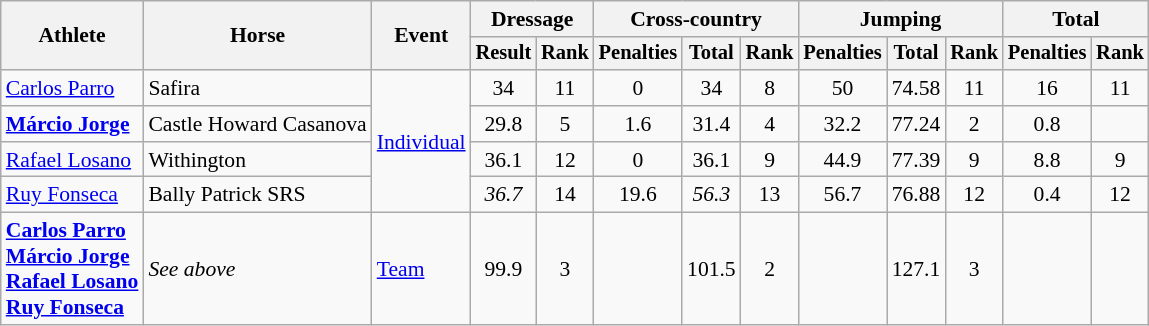<table class=wikitable style=font-size:90%;text-align:center>
<tr>
<th rowspan=2>Athlete</th>
<th rowspan=2>Horse</th>
<th rowspan=2>Event</th>
<th colspan=2>Dressage</th>
<th colspan=3>Cross-country</th>
<th colspan=3>Jumping</th>
<th colspan=2>Total</th>
</tr>
<tr style=font-size:95%>
<th>Result</th>
<th>Rank</th>
<th>Penalties</th>
<th>Total</th>
<th>Rank</th>
<th>Penalties</th>
<th>Total</th>
<th>Rank</th>
<th>Penalties</th>
<th>Rank</th>
</tr>
<tr>
<td align=left><a href='#'>Carlos Parro</a></td>
<td align=left>Safira</td>
<td align=left rowspan=4><a href='#'>Individual</a></td>
<td>34</td>
<td>11</td>
<td>0</td>
<td>34</td>
<td>8</td>
<td>50</td>
<td>74.58</td>
<td>11</td>
<td>16</td>
<td>11</td>
</tr>
<tr>
<td align=left><strong><a href='#'>Márcio Jorge</a></strong></td>
<td align=left>Castle Howard Casanova</td>
<td>29.8</td>
<td>5</td>
<td>1.6</td>
<td>31.4</td>
<td>4</td>
<td>32.2</td>
<td>77.24</td>
<td>2</td>
<td>0.8</td>
<td></td>
</tr>
<tr>
<td align=left><a href='#'>Rafael Losano</a></td>
<td align=left>Withington</td>
<td>36.1</td>
<td>12</td>
<td>0</td>
<td>36.1</td>
<td>9</td>
<td>44.9</td>
<td>77.39</td>
<td>9</td>
<td>8.8</td>
<td>9</td>
</tr>
<tr>
<td align=left><a href='#'>Ruy Fonseca</a></td>
<td align=left>Bally Patrick SRS</td>
<td><em>36.7</em></td>
<td>14</td>
<td>19.6</td>
<td><em>56.3</em></td>
<td>13</td>
<td>56.7</td>
<td>76.88</td>
<td>12</td>
<td>0.4</td>
<td>12</td>
</tr>
<tr>
<td align=left><strong><a href='#'>Carlos Parro</a><br><a href='#'>Márcio Jorge</a><br><a href='#'>Rafael Losano</a><br><a href='#'>Ruy Fonseca</a></strong></td>
<td align=left><em>See above</em></td>
<td align=left><a href='#'>Team</a></td>
<td>99.9</td>
<td>3</td>
<td></td>
<td>101.5</td>
<td>2</td>
<td></td>
<td>127.1</td>
<td>3</td>
<td></td>
<td></td>
</tr>
</table>
